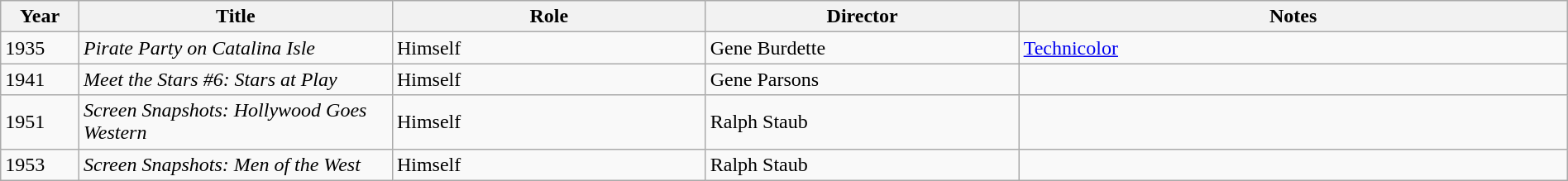<table class="wikitable sortable" width="100%">
<tr>
<th width="5%">Year</th>
<th width="20%">Title</th>
<th width="20%">Role</th>
<th width="20%">Director</th>
<th class=unsortable>Notes</th>
</tr>
<tr>
<td>1935</td>
<td><em>Pirate Party on Catalina Isle</em></td>
<td>Himself</td>
<td>Gene Burdette</td>
<td><a href='#'>Technicolor</a></td>
</tr>
<tr>
<td>1941</td>
<td><em>Meet the Stars #6: Stars at Play</em></td>
<td>Himself</td>
<td>Gene Parsons</td>
<td></td>
</tr>
<tr>
<td>1951</td>
<td><em>Screen Snapshots: Hollywood Goes Western</em></td>
<td>Himself</td>
<td>Ralph Staub</td>
<td></td>
</tr>
<tr>
<td>1953</td>
<td><em>Screen Snapshots: Men of the West</em></td>
<td>Himself</td>
<td>Ralph Staub</td>
<td></td>
</tr>
</table>
